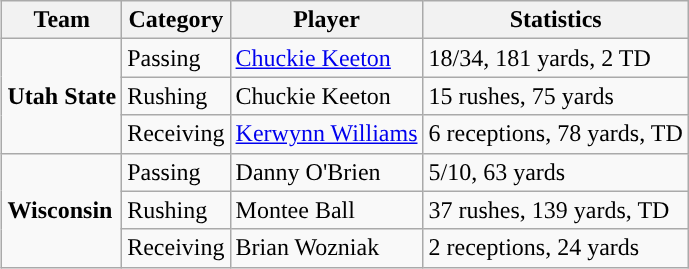<table class="wikitable" style="float: right;">
<tr>
<th>Team</th>
<th>Category</th>
<th>Player</th>
<th>Statistics</th>
</tr>
<tr>
<td rowspan=3><strong>Utah State</strong></td>
<td>Passing</td>
<td><a href='#'>Chuckie Keeton</a></td>
<td>18/34, 181 yards, 2 TD</td>
</tr>
<tr>
<td>Rushing</td>
<td>Chuckie Keeton</td>
<td>15 rushes, 75 yards</td>
</tr>
<tr>
<td>Receiving</td>
<td><a href='#'>Kerwynn Williams</a></td>
<td>6 receptions, 78 yards, TD</td>
</tr>
<tr>
<td rowspan=3><strong>Wisconsin</strong></td>
<td>Passing</td>
<td>Danny O'Brien</td>
<td>5/10, 63 yards</td>
</tr>
<tr>
<td>Rushing</td>
<td>Montee Ball</td>
<td>37 rushes, 139 yards, TD</td>
</tr>
<tr>
<td>Receiving</td>
<td>Brian Wozniak</td>
<td>2 receptions, 24 yards</td>
</tr>
</table>
